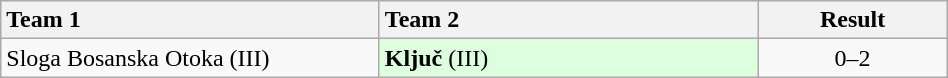<table class="wikitable" style="width:50%">
<tr>
<th style="width:40%; text-align:left">Team 1</th>
<th style="width:40%; text-align:left">Team 2</th>
<th>Result</th>
</tr>
<tr>
<td>Sloga Bosanska Otoka (III)</td>
<td bgcolor="#ddffdd"><strong>Ključ</strong> (III)</td>
<td style="text-align:center">0–2</td>
</tr>
</table>
